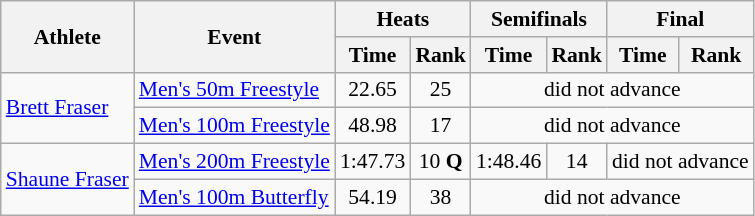<table class=wikitable style="font-size:90%">
<tr>
<th rowspan="2">Athlete</th>
<th rowspan="2">Event</th>
<th colspan="2">Heats</th>
<th colspan="2">Semifinals</th>
<th colspan="2">Final</th>
</tr>
<tr>
<th>Time</th>
<th>Rank</th>
<th>Time</th>
<th>Rank</th>
<th>Time</th>
<th>Rank</th>
</tr>
<tr>
<td rowspan="2"><a href='#'>Brett Fraser</a></td>
<td><a href='#'>Men's 50m Freestyle</a></td>
<td align=center>22.65</td>
<td align=center>25</td>
<td align=center colspan=4>did not advance</td>
</tr>
<tr>
<td><a href='#'>Men's 100m Freestyle</a></td>
<td align=center>48.98</td>
<td align=center>17</td>
<td align=center colspan=4>did not advance</td>
</tr>
<tr>
<td rowspan="2"><a href='#'>Shaune Fraser</a></td>
<td><a href='#'>Men's 200m Freestyle</a></td>
<td align=center>1:47.73</td>
<td align=center>10 <strong>Q</strong></td>
<td align=center>1:48.46</td>
<td align=center>14</td>
<td align=center colspan=2>did not advance</td>
</tr>
<tr>
<td><a href='#'>Men's 100m Butterfly</a></td>
<td align=center>54.19</td>
<td align=center>38</td>
<td align=center colspan=4>did not advance</td>
</tr>
</table>
